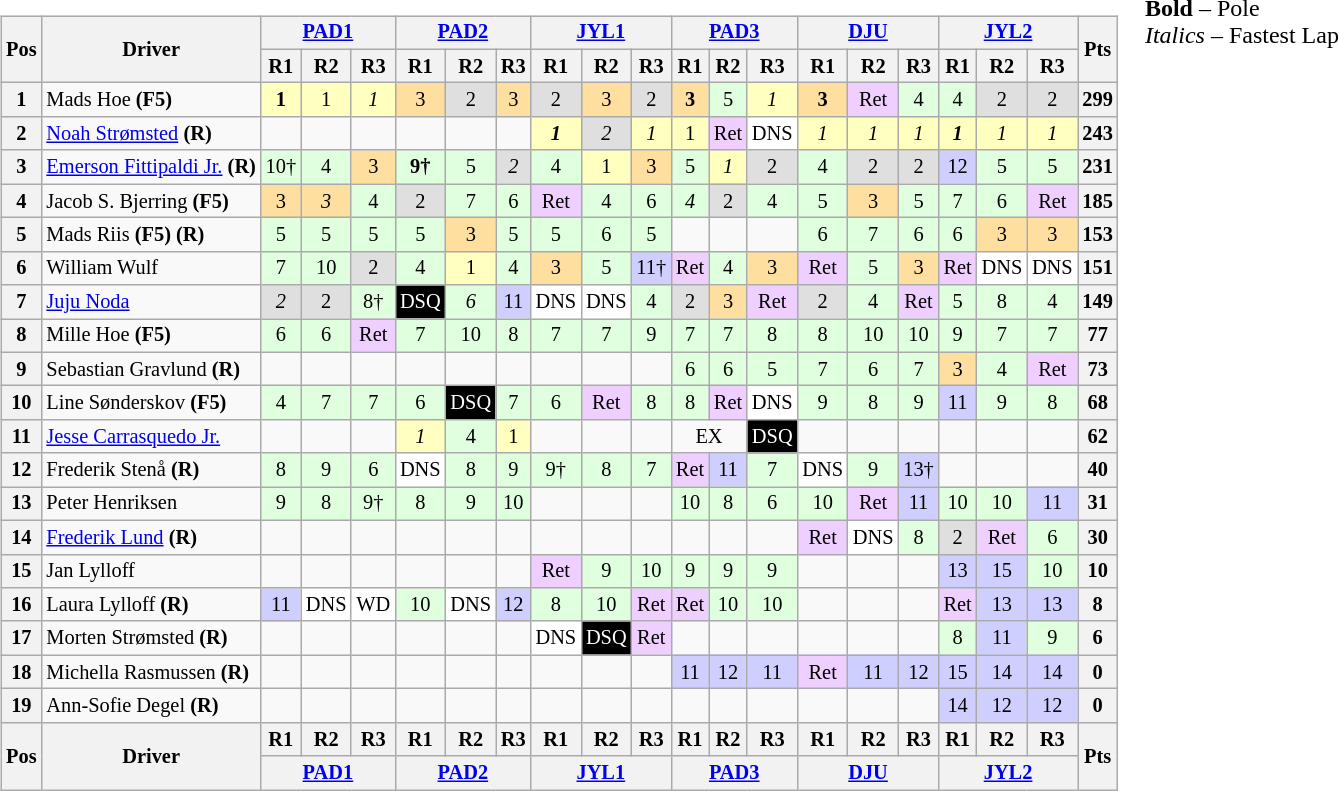<table>
<tr>
<td style="vertical-align:top"><br><table class="wikitable" style="font-size: 85%; text-align:center">
<tr>
<th rowspan=2>Pos</th>
<th rowspan=2>Driver</th>
<th colspan=3><a href='#'>PAD1</a><br></th>
<th colspan=3><a href='#'>PAD2</a><br></th>
<th colspan=3><a href='#'>JYL1</a><br></th>
<th colspan=3><a href='#'>PAD3</a><br></th>
<th colspan=3><a href='#'>DJU</a><br></th>
<th colspan=3><a href='#'>JYL2</a><br></th>
<th rowspan=2>Pts</th>
</tr>
<tr>
<th>R1</th>
<th>R2</th>
<th>R3</th>
<th>R1</th>
<th>R2</th>
<th>R3</th>
<th>R1</th>
<th>R2</th>
<th>R3</th>
<th>R1</th>
<th>R2</th>
<th>R3</th>
<th>R1</th>
<th>R2</th>
<th>R3</th>
<th>R1</th>
<th>R2</th>
<th>R3</th>
</tr>
<tr>
<th>1</th>
<td style="text-align:left"> Mads Hoe <strong>(F5)</strong></td>
<td style="background:#ffffbf"><strong>1</strong></td>
<td style="background:#ffffbf">1</td>
<td style="background:#ffffbf"><em>1</em></td>
<td style="background:#ffdf9f">3</td>
<td style="background:#dfdfdf">2</td>
<td style="background:#ffdf9f">3</td>
<td style="background:#dfdfdf">2</td>
<td style="background:#ffdf9f">3</td>
<td style="background:#dfdfdf">2</td>
<td style="background:#ffdf9f"><strong>3</strong></td>
<td style="background:#dfffdf">5</td>
<td style="background:#ffffbf"><em>1</em></td>
<td style="background:#ffdf9f"><strong>3</strong></td>
<td style="background:#efcfff">Ret</td>
<td style="background:#dfffdf">4</td>
<td style="background:#dfffdf">4</td>
<td style="background:#dfdfdf">2</td>
<td style="background:#dfdfdf">2</td>
<th>299</th>
</tr>
<tr>
<th>2</th>
<td style="text-align:left"> <a href='#'>Noah Strømsted</a> <strong>(R)</strong></td>
<td></td>
<td></td>
<td></td>
<td></td>
<td></td>
<td></td>
<td style="background:#ffffbf"><strong><em>1</em></strong></td>
<td style="background:#dfdfdf"><em>2</em></td>
<td style="background:#ffffbf"><em>1</em></td>
<td style="background:#ffffbf">1</td>
<td style="background:#efcfff">Ret</td>
<td style="background:#ffffff">DNS</td>
<td style="background:#ffffbf"><em>1</em></td>
<td style="background:#ffffbf"><em>1</em></td>
<td style="background:#ffffbf"><em>1</em></td>
<td style="background:#ffffbf"><strong><em>1</em></strong></td>
<td style="background:#ffffbf"><em>1</em></td>
<td style="background:#ffffbf"><em>1</em></td>
<th>243</th>
</tr>
<tr>
<th>3</th>
<td style="text-align:left" nowrap> <a href='#'>Emerson Fittipaldi Jr.</a> <strong>(R)</strong></td>
<td style="background:#dfffdf">10†</td>
<td style="background:#dfffdf">4</td>
<td style="background:#ffdf9f">3</td>
<td style="background:#dfffdf"><strong>9†</strong></td>
<td style="background:#dfffdf">5</td>
<td style="background:#dfdfdf"><em>2</em></td>
<td style="background:#dfffdf">4</td>
<td style="background:#ffffbf">1</td>
<td style="background:#ffdf9f">3</td>
<td style="background:#dfffdf">5</td>
<td style="background:#ffffbf"><em>1</em></td>
<td style="background:#dfdfdf">2</td>
<td style="background:#dfffdf">4</td>
<td style="background:#dfdfdf">2</td>
<td style="background:#dfdfdf">2</td>
<td style="background:#cfcfff">12</td>
<td style="background:#dfffdf">5</td>
<td style="background:#dfffdf">5</td>
<th>231</th>
</tr>
<tr>
<th>4</th>
<td style="text-align:left"> Jacob S. Bjerring <strong>(F5)</strong></td>
<td style="background:#ffdf9f">3</td>
<td style="background:#ffdf9f"><em>3</em></td>
<td style="background:#dfffdf">4</td>
<td style="background:#dfdfdf">2</td>
<td style="background:#dfffdf">7</td>
<td style="background:#dfffdf">6</td>
<td style="background:#efcfff">Ret</td>
<td style="background:#dfffdf">4</td>
<td style="background:#dfffdf">6</td>
<td style="background:#dfffdf"><em>4</em></td>
<td style="background:#dfdfdf">2</td>
<td style="background:#dfffdf">4</td>
<td style="background:#dfffdf">5</td>
<td style="background:#ffdf9f">3</td>
<td style="background:#dfffdf">5</td>
<td style="background:#dfffdf">7</td>
<td style="background:#dfffdf">6</td>
<td style="background:#efcfff">Ret</td>
<th>185</th>
</tr>
<tr>
<th>5</th>
<td style="text-align:left"> Mads Riis <strong>(F5) (R)</strong></td>
<td style="background:#dfffdf">5</td>
<td style="background:#dfffdf">5</td>
<td style="background:#dfffdf">5</td>
<td style="background:#dfffdf">5</td>
<td style="background:#ffdf9f">3</td>
<td style="background:#dfffdf">5</td>
<td style="background:#dfffdf">5</td>
<td style="background:#dfffdf">6</td>
<td style="background:#dfffdf">5</td>
<td></td>
<td></td>
<td></td>
<td style="background:#dfffdf">6</td>
<td style="background:#dfffdf">7</td>
<td style="background:#dfffdf">6</td>
<td style="background:#dfffdf">6</td>
<td style="background:#ffdf9f">3</td>
<td style="background:#ffdf9f">3</td>
<th>153</th>
</tr>
<tr>
<th>6</th>
<td style="text-align:left"> William Wulf</td>
<td style="background:#dfffdf">7</td>
<td style="background:#dfffdf">10</td>
<td style="background:#dfdfdf">2</td>
<td style="background:#dfffdf">4</td>
<td style="background:#ffffbf">1</td>
<td style="background:#dfffdf">4</td>
<td style="background:#ffdf9f">3</td>
<td style="background:#dfffdf">5</td>
<td style="background:#cfcfff">11†</td>
<td style="background:#efcfff">Ret</td>
<td style="background:#dfffdf">4</td>
<td style="background:#ffdf9f">3</td>
<td style="background:#efcfff">Ret</td>
<td style="background:#dfffdf">5</td>
<td style="background:#ffdf9f">3</td>
<td style="background:#efcfff">Ret</td>
<td style="background:#ffffff">DNS</td>
<td style="background:#ffffff">DNS</td>
<th>151</th>
</tr>
<tr>
<th>7</th>
<td style="text-align:left"> <a href='#'>Juju Noda</a></td>
<td style="background:#dfdfdf"><em>2</em></td>
<td style="background:#dfdfdf">2</td>
<td style="background:#dfffdf">8†</td>
<td style="background:#000000; color:#ffffff">DSQ</td>
<td style="background:#dfffdf"><em>6</em></td>
<td style="background:#cfcfff">11</td>
<td style="background:#ffffff">DNS</td>
<td style="background:#ffffff">DNS</td>
<td style="background:#dfffdf">4</td>
<td style="background:#dfdfdf">2</td>
<td style="background:#ffdf9f">3</td>
<td style="background:#efcfff">Ret</td>
<td style="background:#dfdfdf">2</td>
<td style="background:#dfffdf">4</td>
<td style="background:#efcfff">Ret</td>
<td style="background:#dfffdf">5</td>
<td style="background:#dfffdf">8</td>
<td style="background:#dfffdf">4</td>
<th>149</th>
</tr>
<tr>
<th>8</th>
<td style="text-align:left"> Mille Hoe <strong>(F5)</strong></td>
<td style="background:#dfffdf">6</td>
<td style="background:#dfffdf">6</td>
<td style="background:#efcfff">Ret</td>
<td style="background:#dfffdf">7</td>
<td style="background:#dfffdf">10</td>
<td style="background:#dfffdf">8</td>
<td style="background:#dfffdf">7</td>
<td style="background:#dfffdf">7</td>
<td style="background:#dfffdf">9</td>
<td style="background:#dfffdf">7</td>
<td style="background:#dfffdf">7</td>
<td style="background:#dfffdf">8</td>
<td style="background:#dfffdf">8</td>
<td style="background:#dfffdf">10</td>
<td style="background:#dfffdf">10</td>
<td style="background:#dfffdf">9</td>
<td style="background:#dfffdf">7</td>
<td style="background:#dfffdf">7</td>
<th>77</th>
</tr>
<tr>
<th>9</th>
<td style="text-align:left"> Sebastian Gravlund <strong>(R)</strong></td>
<td></td>
<td></td>
<td></td>
<td></td>
<td></td>
<td></td>
<td></td>
<td></td>
<td></td>
<td style="background:#dfffdf">6</td>
<td style="background:#dfffdf">6</td>
<td style="background:#dfffdf">5</td>
<td style="background:#dfffdf">7</td>
<td style="background:#dfffdf">6</td>
<td style="background:#dfffdf">7</td>
<td style="background:#ffdf9f">3</td>
<td style="background:#dfffdf">4</td>
<td style="background:#efcfff">Ret</td>
<th>73</th>
</tr>
<tr>
<th>10</th>
<td style="text-align:left"> Line Sønderskov <strong>(F5)</strong></td>
<td style="background:#dfffdf">4</td>
<td style="background:#dfffdf">7</td>
<td style="background:#dfffdf">7</td>
<td style="background:#dfffdf">6</td>
<td style="background:#000000; color:#ffffff">DSQ</td>
<td style="background:#dfffdf">7</td>
<td style="background:#dfffdf">6</td>
<td style="background:#efcfff">Ret</td>
<td style="background:#dfffdf">8</td>
<td style="background:#dfffdf">8</td>
<td style="background:#efcfff">Ret</td>
<td style="background:#ffffff">DNS</td>
<td style="background:#dfffdf">9</td>
<td style="background:#dfffdf">8</td>
<td style="background:#dfffdf">9</td>
<td style="background:#cfcfff">11</td>
<td style="background:#dfffdf">9</td>
<td style="background:#dfffdf">8</td>
<th>68</th>
</tr>
<tr>
<th>11</th>
<td style="text-align:left"> <a href='#'>Jesse Carrasquedo Jr.</a></td>
<td></td>
<td></td>
<td></td>
<td style="background:#ffffbf"><em>1</em></td>
<td style="background:#dfffdf">4</td>
<td style="background:#ffffbf">1</td>
<td></td>
<td></td>
<td></td>
<td colspan=2>EX</td>
<td style="background:#000000; color:#ffffff">DSQ</td>
<td></td>
<td></td>
<td></td>
<td></td>
<td></td>
<td></td>
<th>62</th>
</tr>
<tr>
<th>12</th>
<td style="text-align:left"> Frederik Stenå <strong>(R)</strong></td>
<td style="background:#dfffdf">8</td>
<td style="background:#dfffdf">9</td>
<td style="background:#dfffdf">6</td>
<td style="background:#ffffff">DNS</td>
<td style="background:#dfffdf">8</td>
<td style="background:#dfffdf">9</td>
<td style="background:#dfffdf">9†</td>
<td style="background:#dfffdf">8</td>
<td style="background:#dfffdf">7</td>
<td style="background:#efcfff">Ret</td>
<td style="background:#cfcfff">11</td>
<td style="background:#dfffdf">7</td>
<td style="background:#ffffff">DNS</td>
<td style="background:#dfffdf">9</td>
<td style="background:#cfcfff">13†</td>
<td></td>
<td></td>
<td></td>
<th>40</th>
</tr>
<tr>
<th>13</th>
<td style="text-align:left"> Peter Henriksen</td>
<td style="background:#dfffdf">9</td>
<td style="background:#dfffdf">8</td>
<td style="background:#dfffdf">9†</td>
<td style="background:#dfffdf">8</td>
<td style="background:#dfffdf">9</td>
<td style="background:#dfffdf">10</td>
<td></td>
<td></td>
<td></td>
<td style="background:#dfffdf">10</td>
<td style="background:#dfffdf">8</td>
<td style="background:#dfffdf">6</td>
<td style="background:#dfffdf">10</td>
<td style="background:#efcfff">Ret</td>
<td style="background:#cfcfff">11</td>
<td style="background:#dfffdf">10</td>
<td style="background:#dfffdf">10</td>
<td style="background:#cfcfff">11</td>
<th>31</th>
</tr>
<tr>
<th>14</th>
<td style="text-align:left"> <a href='#'>Frederik Lund</a> <strong>(R)</strong></td>
<td></td>
<td></td>
<td></td>
<td></td>
<td></td>
<td></td>
<td></td>
<td></td>
<td></td>
<td></td>
<td></td>
<td></td>
<td style="background:#efcfff">Ret</td>
<td style="background:#ffffff">DNS</td>
<td style="background:#dfffdf">8</td>
<td style="background:#dfdfdf">2</td>
<td style="background:#efcfff">Ret</td>
<td style="background:#dfffdf">6</td>
<th>30</th>
</tr>
<tr>
<th>15</th>
<td style="text-align:left"> Jan Lylloff</td>
<td></td>
<td></td>
<td></td>
<td></td>
<td></td>
<td></td>
<td style="background:#efcfff">Ret</td>
<td style="background:#dfffdf">9</td>
<td style="background:#dfffdf">10</td>
<td style="background:#dfffdf">9</td>
<td style="background:#dfffdf">9</td>
<td style="background:#dfffdf">9</td>
<td></td>
<td></td>
<td></td>
<td style="background:#cfcfff">13</td>
<td style="background:#cfcfff">15</td>
<td style="background:#dfffdf">10</td>
<th>10</th>
</tr>
<tr>
<th>16</th>
<td style="text-align:left"> Laura Lylloff <strong>(R)</strong></td>
<td style="background:#cfcfff">11</td>
<td style="background:#ffffff">DNS</td>
<td style="background:#ffffff">WD</td>
<td style="background:#dfffdf">10</td>
<td style="background:#ffffff">DNS</td>
<td style="background:#cfcfff">12</td>
<td style="background:#dfffdf">8</td>
<td style="background:#dfffdf">10</td>
<td style="background:#efcfff">Ret</td>
<td style="background:#efcfff">Ret</td>
<td style="background:#dfffdf">10</td>
<td style="background:#dfffdf">10</td>
<td></td>
<td></td>
<td></td>
<td style="background:#efcfff">Ret</td>
<td style="background:#cfcfff">13</td>
<td style="background:#cfcfff">13</td>
<th>8</th>
</tr>
<tr>
<th>17</th>
<td style="text-align:left"> Morten Strømsted <strong>(R)</strong></td>
<td></td>
<td></td>
<td></td>
<td></td>
<td></td>
<td></td>
<td style="background:#ffffff">DNS</td>
<td style="background:#000000; color:#ffffff">DSQ</td>
<td style="background:#efcfff">Ret</td>
<td></td>
<td></td>
<td></td>
<td></td>
<td></td>
<td></td>
<td style="background:#dfffdf">8</td>
<td style="background:#cfcfff">11</td>
<td style="background:#dfffdf">9</td>
<th>6</th>
</tr>
<tr>
<th>18</th>
<td style="text-align:left"> Michella Rasmussen <strong>(R)</strong></td>
<td></td>
<td></td>
<td></td>
<td></td>
<td></td>
<td></td>
<td></td>
<td></td>
<td></td>
<td style="background:#cfcfff">11</td>
<td style="background:#cfcfff">12</td>
<td style="background:#cfcfff">11</td>
<td style="background:#efcfff">Ret</td>
<td style="background:#cfcfff">11</td>
<td style="background:#cfcfff">12</td>
<td style="background:#cfcfff">15</td>
<td style="background:#cfcfff">14</td>
<td style="background:#cfcfff">14</td>
<th>0</th>
</tr>
<tr>
<th>19</th>
<td style="text-align:left"> Ann-Sofie Degel <strong>(R)</strong></td>
<td></td>
<td></td>
<td></td>
<td></td>
<td></td>
<td></td>
<td></td>
<td></td>
<td></td>
<td></td>
<td></td>
<td></td>
<td></td>
<td></td>
<td></td>
<td style="background:#cfcfff">14</td>
<td style="background:#cfcfff">12</td>
<td style="background:#cfcfff">12</td>
<th>0</th>
</tr>
<tr>
<th rowspan=2>Pos</th>
<th rowspan=2>Driver</th>
<th>R1</th>
<th>R2</th>
<th>R3</th>
<th>R1</th>
<th>R2</th>
<th>R3</th>
<th>R1</th>
<th>R2</th>
<th>R3</th>
<th>R1</th>
<th>R2</th>
<th>R3</th>
<th>R1</th>
<th>R2</th>
<th>R3</th>
<th>R1</th>
<th>R2</th>
<th>R3</th>
<th rowspan=2>Pts</th>
</tr>
<tr>
<th colspan=3><a href='#'>PAD1</a><br></th>
<th colspan=3><a href='#'>PAD2</a><br></th>
<th colspan=3><a href='#'>JYL1</a><br></th>
<th colspan=3><a href='#'>PAD3</a><br></th>
<th colspan=3><a href='#'>DJU</a><br></th>
<th colspan=3><a href='#'>JYL2</a><br></th>
</tr>
</table>
</td>
<td style="vertical-align:top"><br><span><strong>Bold</strong> – Pole<br><em>Italics</em> – Fastest Lap</span></td>
</tr>
</table>
